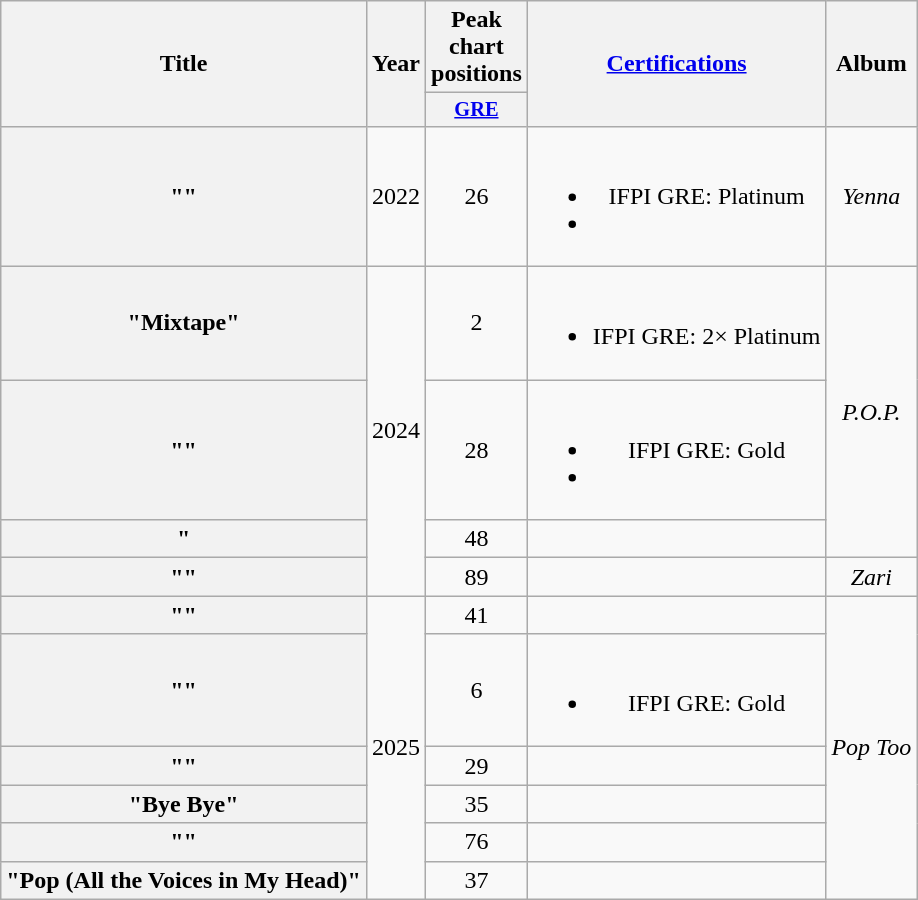<table class="wikitable plainrowheaders" style="text-align:center;">
<tr>
<th scope="col" rowspan="2">Title</th>
<th scope="col" rowspan="2">Year</th>
<th scope="col" colspan="1">Peak chart positions</th>
<th scope="col" rowspan="2"><a href='#'>Certifications</a></th>
<th scope="col" rowspan="2">Album</th>
</tr>
<tr>
<th scope="col" style="width:3em;font-size:85%;"><a href='#'>GRE</a><br></th>
</tr>
<tr>
<th scope="row">""</th>
<td>2022</td>
<td>26</td>
<td><br><ul><li>IFPI GRE: Platinum</li><li></li></ul></td>
<td><em>Yenna</em></td>
</tr>
<tr>
<th scope="row">"Mixtape"<br></th>
<td rowspan="4">2024</td>
<td>2</td>
<td><br><ul><li>IFPI GRE: 2× Platinum</li></ul></td>
<td rowspan="3"><em>P.O.P.</em></td>
</tr>
<tr>
<th scope="row">""</th>
<td>28</td>
<td><br><ul><li>IFPI GRE: Gold</li><li></li></ul></td>
</tr>
<tr>
<th scope="row">"</th>
<td>48</td>
<td></td>
</tr>
<tr>
<th scope="row">""<br></th>
<td>89</td>
<td></td>
<td><em>Zari</em></td>
</tr>
<tr>
<th scope="row">""</th>
<td rowspan="6">2025</td>
<td>41</td>
<td></td>
<td rowspan="7"><em>Pop Too</em></td>
</tr>
<tr>
<th scope="row">""</th>
<td>6</td>
<td><br><ul><li>IFPI GRE: Gold</li></ul></td>
</tr>
<tr>
<th scope="row">""<br></th>
<td>29</td>
<td></td>
</tr>
<tr>
<th scope="row">"Bye Bye"<br></th>
<td>35</td>
<td></td>
</tr>
<tr>
<th scope="row">""</th>
<td>76</td>
<td></td>
</tr>
<tr>
<th scope="row">"Pop (All the Voices in My Head)"<br></th>
<td>37</td>
<td></td>
</tr>
</table>
